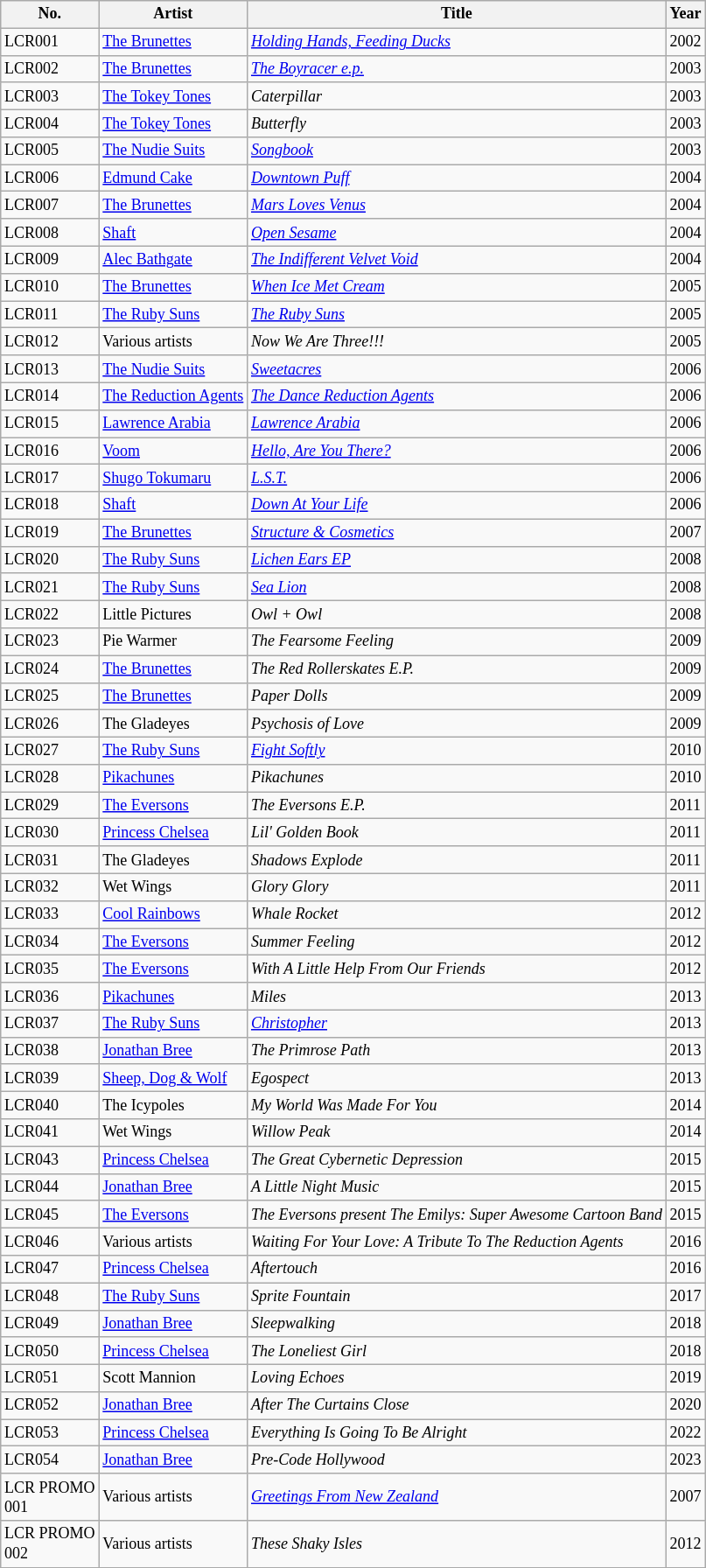<table class="sortable wikitable" style="font-size:9pt">
<tr>
<th>No.</th>
<th>Artist</th>
<th>Title</th>
<th>Year</th>
</tr>
<tr>
<td>LCR001</td>
<td><a href='#'>The Brunettes</a></td>
<td><em> <a href='#'>Holding Hands, Feeding Ducks</a></em></td>
<td>2002</td>
</tr>
<tr>
<td>LCR002</td>
<td><a href='#'>The Brunettes</a></td>
<td><em><a href='#'>The Boyracer e.p.</a> </em></td>
<td>2003</td>
</tr>
<tr>
<td>LCR003</td>
<td><a href='#'>The Tokey Tones</a></td>
<td><em>Caterpillar</em></td>
<td>2003</td>
</tr>
<tr>
<td>LCR004</td>
<td><a href='#'>The Tokey Tones</a></td>
<td><em>Butterfly</em></td>
<td>2003</td>
</tr>
<tr>
<td>LCR005</td>
<td><a href='#'>The Nudie Suits</a></td>
<td><em><a href='#'>Songbook</a> </em></td>
<td>2003</td>
</tr>
<tr>
<td>LCR006</td>
<td><a href='#'>Edmund Cake</a></td>
<td><em> <a href='#'>Downtown Puff</a></em></td>
<td>2004</td>
</tr>
<tr>
<td>LCR007</td>
<td><a href='#'>The Brunettes</a></td>
<td><em><a href='#'>Mars Loves Venus</a> </em></td>
<td>2004</td>
</tr>
<tr>
<td>LCR008</td>
<td><a href='#'>Shaft</a></td>
<td><em><a href='#'>Open Sesame</a> </em></td>
<td>2004</td>
</tr>
<tr>
<td>LCR009</td>
<td><a href='#'>Alec Bathgate</a></td>
<td><em><a href='#'>The Indifferent Velvet Void</a> </em></td>
<td>2004</td>
</tr>
<tr>
<td>LCR010</td>
<td><a href='#'>The Brunettes</a></td>
<td><em> <a href='#'>When Ice Met Cream</a></em></td>
<td>2005</td>
</tr>
<tr>
<td>LCR011</td>
<td><a href='#'>The Ruby Suns</a></td>
<td><em><a href='#'>The Ruby Suns</a> </em></td>
<td>2005</td>
</tr>
<tr>
<td>LCR012</td>
<td>Various artists</td>
<td><em> Now We Are Three!!!</em></td>
<td>2005</td>
</tr>
<tr>
<td>LCR013</td>
<td><a href='#'>The Nudie Suits</a></td>
<td><em><a href='#'>Sweetacres</a> </em></td>
<td>2006</td>
</tr>
<tr>
<td>LCR014</td>
<td><a href='#'>The Reduction Agents</a></td>
<td><em><a href='#'>The Dance Reduction Agents</a> </em></td>
<td>2006</td>
</tr>
<tr>
<td>LCR015</td>
<td><a href='#'>Lawrence Arabia</a></td>
<td><em><a href='#'>Lawrence Arabia</a> </em></td>
<td>2006</td>
</tr>
<tr>
<td>LCR016</td>
<td><a href='#'>Voom</a></td>
<td><em><a href='#'>Hello, Are You There?</a> </em></td>
<td>2006</td>
</tr>
<tr>
<td>LCR017</td>
<td><a href='#'>Shugo Tokumaru</a></td>
<td><em><a href='#'>L.S.T.</a> </em></td>
<td>2006</td>
</tr>
<tr>
<td>LCR018</td>
<td><a href='#'>Shaft</a></td>
<td><em><a href='#'>Down At Your Life</a> </em></td>
<td>2006</td>
</tr>
<tr>
<td>LCR019</td>
<td><a href='#'>The Brunettes</a></td>
<td><em><a href='#'>Structure & Cosmetics</a> </em></td>
<td>2007</td>
</tr>
<tr>
<td>LCR020</td>
<td><a href='#'>The Ruby Suns</a></td>
<td><em><a href='#'>Lichen Ears EP</a> </em></td>
<td>2008</td>
</tr>
<tr>
<td>LCR021</td>
<td><a href='#'>The Ruby Suns</a></td>
<td><em><a href='#'>Sea Lion</a> </em></td>
<td>2008</td>
</tr>
<tr>
<td>LCR022</td>
<td>Little Pictures</td>
<td><em>Owl + Owl </em></td>
<td>2008</td>
</tr>
<tr>
<td>LCR023</td>
<td>Pie Warmer</td>
<td><em> The Fearsome Feeling</em></td>
<td>2009</td>
</tr>
<tr>
<td>LCR024</td>
<td><a href='#'>The Brunettes</a></td>
<td><em> The Red Rollerskates E.P.</em></td>
<td>2009</td>
</tr>
<tr>
<td>LCR025</td>
<td><a href='#'>The Brunettes</a></td>
<td><em>Paper Dolls</em></td>
<td>2009</td>
</tr>
<tr>
<td>LCR026</td>
<td>The Gladeyes</td>
<td><em> Psychosis of Love</em></td>
<td>2009</td>
</tr>
<tr>
<td>LCR027</td>
<td><a href='#'>The Ruby Suns</a></td>
<td><em><a href='#'>Fight Softly</a> </em></td>
<td>2010</td>
</tr>
<tr>
<td>LCR028</td>
<td><a href='#'>Pikachunes</a></td>
<td><em>Pikachunes </em></td>
<td>2010</td>
</tr>
<tr>
<td>LCR029</td>
<td><a href='#'>The Eversons</a></td>
<td><em>The Eversons E.P. </em></td>
<td>2011</td>
</tr>
<tr>
<td>LCR030</td>
<td><a href='#'>Princess Chelsea</a></td>
<td><em> Lil' Golden Book</em></td>
<td>2011</td>
</tr>
<tr>
<td>LCR031</td>
<td>The Gladeyes</td>
<td><em> Shadows Explode</em></td>
<td>2011</td>
</tr>
<tr>
<td>LCR032</td>
<td>Wet Wings</td>
<td><em>Glory Glory </em></td>
<td>2011</td>
</tr>
<tr>
<td>LCR033</td>
<td><a href='#'>Cool Rainbows</a></td>
<td><em>Whale Rocket </em></td>
<td>2012</td>
</tr>
<tr>
<td>LCR034</td>
<td><a href='#'>The Eversons</a></td>
<td><em>Summer Feeling </em></td>
<td>2012</td>
</tr>
<tr>
<td>LCR035</td>
<td><a href='#'>The Eversons</a></td>
<td><em> With A Little Help From Our Friends</em></td>
<td>2012</td>
</tr>
<tr>
<td>LCR036</td>
<td><a href='#'>Pikachunes</a></td>
<td><em>Miles </em></td>
<td>2013</td>
</tr>
<tr>
<td>LCR037</td>
<td><a href='#'>The Ruby Suns</a></td>
<td><em><a href='#'>Christopher</a> </em></td>
<td>2013</td>
</tr>
<tr>
<td>LCR038</td>
<td><a href='#'>Jonathan Bree</a></td>
<td><em>The Primrose Path</em></td>
<td>2013</td>
</tr>
<tr>
<td>LCR039</td>
<td><a href='#'>Sheep, Dog & Wolf</a></td>
<td><em>Egospect</em></td>
<td>2013</td>
</tr>
<tr>
<td>LCR040</td>
<td>The Icypoles</td>
<td><em>My World Was Made For You</em></td>
<td>2014</td>
</tr>
<tr>
<td>LCR041</td>
<td>Wet Wings</td>
<td><em>Willow Peak</em></td>
<td>2014</td>
</tr>
<tr>
<td>LCR043</td>
<td><a href='#'>Princess Chelsea</a></td>
<td><em>The Great Cybernetic Depression</em></td>
<td>2015</td>
</tr>
<tr>
<td>LCR044</td>
<td><a href='#'>Jonathan Bree</a></td>
<td><em>A Little Night Music</em></td>
<td>2015</td>
</tr>
<tr>
<td>LCR045</td>
<td><a href='#'>The Eversons</a></td>
<td><em>The Eversons present The Emilys: Super Awesome Cartoon Band</em></td>
<td>2015</td>
</tr>
<tr>
<td>LCR046</td>
<td>Various artists</td>
<td><em>Waiting For Your Love: A Tribute To The Reduction Agents</em></td>
<td>2016</td>
</tr>
<tr>
<td>LCR047</td>
<td><a href='#'>Princess Chelsea</a></td>
<td><em>Aftertouch</em></td>
<td>2016</td>
</tr>
<tr>
<td>LCR048</td>
<td><a href='#'>The Ruby Suns</a></td>
<td><em>Sprite Fountain</em></td>
<td>2017</td>
</tr>
<tr>
<td>LCR049</td>
<td><a href='#'>Jonathan Bree</a></td>
<td><em>Sleepwalking</em></td>
<td>2018</td>
</tr>
<tr>
<td>LCR050</td>
<td><a href='#'>Princess Chelsea</a></td>
<td><em>The Loneliest Girl</em></td>
<td>2018</td>
</tr>
<tr>
<td>LCR051</td>
<td>Scott Mannion</td>
<td><em>Loving Echoes</em></td>
<td>2019</td>
</tr>
<tr>
<td>LCR052</td>
<td><a href='#'>Jonathan Bree</a></td>
<td><em>After The Curtains Close</em></td>
<td>2020</td>
</tr>
<tr>
<td>LCR053</td>
<td><a href='#'>Princess Chelsea</a></td>
<td><em>Everything Is Going To Be Alright</em></td>
<td>2022</td>
</tr>
<tr>
<td>LCR054</td>
<td><a href='#'>Jonathan Bree</a></td>
<td><em>Pre-Code Hollywood</em></td>
<td>2023</td>
</tr>
<tr>
<td>LCR PROMO<br>001</td>
<td>Various artists</td>
<td><em><a href='#'>Greetings From New Zealand</a> </em></td>
<td>2007</td>
</tr>
<tr>
<td>LCR PROMO<br>002</td>
<td>Various artists</td>
<td><em>These Shaky Isles</em></td>
<td>2012</td>
</tr>
<tr>
</tr>
</table>
